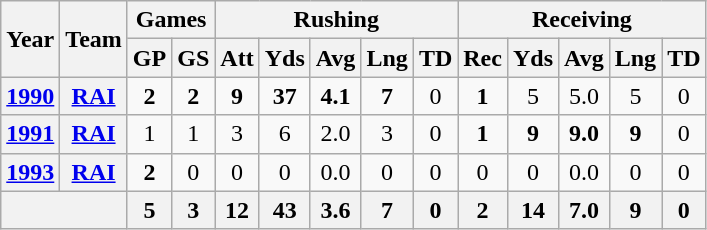<table class="wikitable" style="text-align:center;">
<tr>
<th rowspan="2">Year</th>
<th rowspan="2">Team</th>
<th colspan="2">Games</th>
<th colspan="5">Rushing</th>
<th colspan="5">Receiving</th>
</tr>
<tr>
<th>GP</th>
<th>GS</th>
<th>Att</th>
<th>Yds</th>
<th>Avg</th>
<th>Lng</th>
<th>TD</th>
<th>Rec</th>
<th>Yds</th>
<th>Avg</th>
<th>Lng</th>
<th>TD</th>
</tr>
<tr>
<th><a href='#'>1990</a></th>
<th><a href='#'>RAI</a></th>
<td><strong>2</strong></td>
<td><strong>2</strong></td>
<td><strong>9</strong></td>
<td><strong>37</strong></td>
<td><strong>4.1</strong></td>
<td><strong>7</strong></td>
<td>0</td>
<td><strong>1</strong></td>
<td>5</td>
<td>5.0</td>
<td>5</td>
<td>0</td>
</tr>
<tr>
<th><a href='#'>1991</a></th>
<th><a href='#'>RAI</a></th>
<td>1</td>
<td>1</td>
<td>3</td>
<td>6</td>
<td>2.0</td>
<td>3</td>
<td>0</td>
<td><strong>1</strong></td>
<td><strong>9</strong></td>
<td><strong>9.0</strong></td>
<td><strong>9</strong></td>
<td>0</td>
</tr>
<tr>
<th><a href='#'>1993</a></th>
<th><a href='#'>RAI</a></th>
<td><strong>2</strong></td>
<td>0</td>
<td>0</td>
<td>0</td>
<td>0.0</td>
<td>0</td>
<td>0</td>
<td>0</td>
<td>0</td>
<td>0.0</td>
<td>0</td>
<td>0</td>
</tr>
<tr>
<th colspan="2"></th>
<th>5</th>
<th>3</th>
<th>12</th>
<th>43</th>
<th>3.6</th>
<th>7</th>
<th>0</th>
<th>2</th>
<th>14</th>
<th>7.0</th>
<th>9</th>
<th>0</th>
</tr>
</table>
